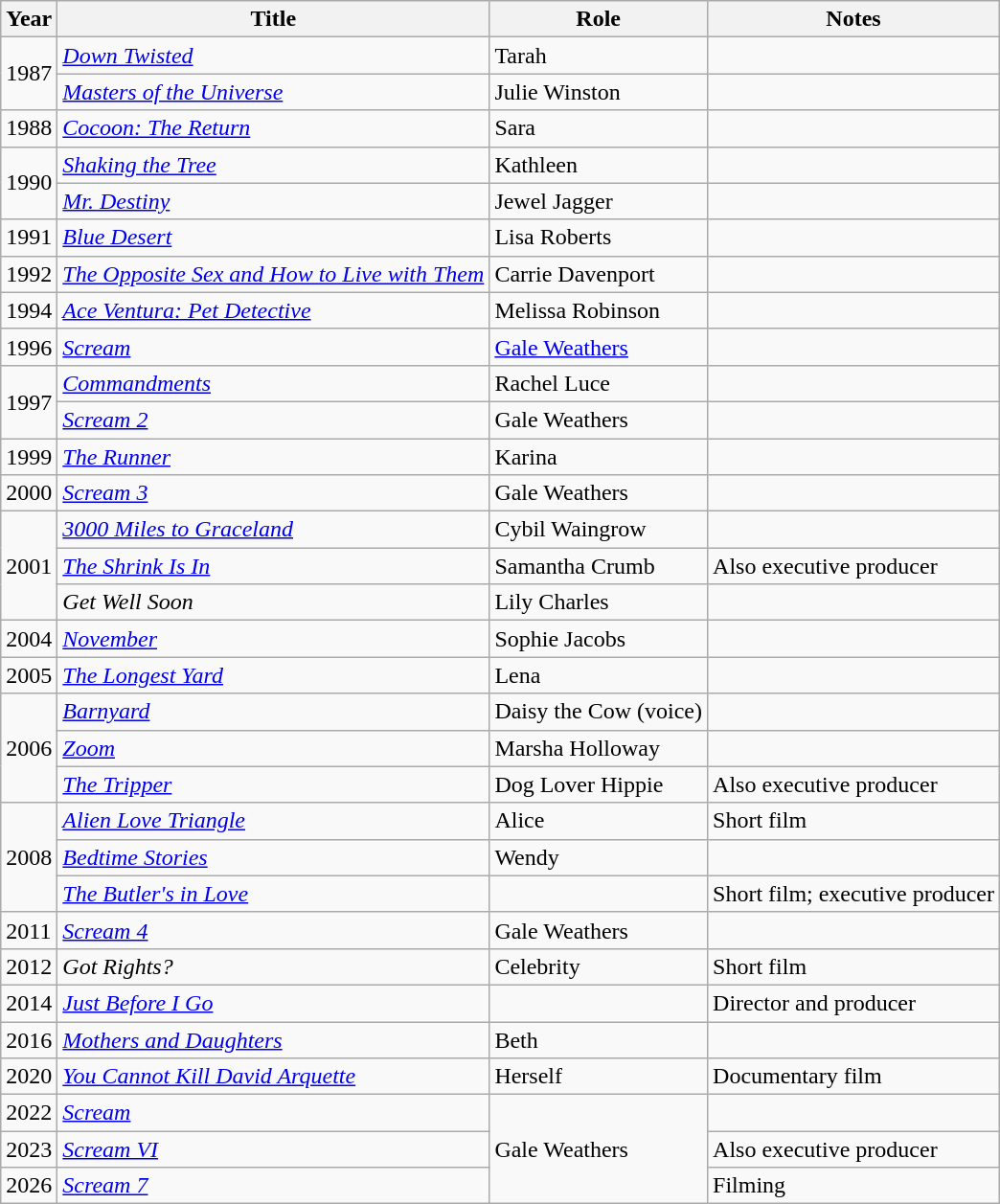<table class="wikitable sortable">
<tr>
<th>Year</th>
<th>Title</th>
<th>Role</th>
<th>Notes</th>
</tr>
<tr>
<td rowspan="2">1987</td>
<td><em><a href='#'>Down Twisted</a></em></td>
<td>Tarah</td>
<td></td>
</tr>
<tr>
<td><em><a href='#'>Masters of the Universe</a></em></td>
<td>Julie Winston</td>
<td></td>
</tr>
<tr>
<td>1988</td>
<td><em><a href='#'>Cocoon: The Return</a></em></td>
<td>Sara</td>
<td></td>
</tr>
<tr>
<td rowspan="2">1990</td>
<td><em><a href='#'>Shaking the Tree</a></em></td>
<td>Kathleen</td>
<td></td>
</tr>
<tr>
<td><em><a href='#'>Mr. Destiny</a></em></td>
<td>Jewel Jagger</td>
<td></td>
</tr>
<tr>
<td>1991</td>
<td><em><a href='#'>Blue Desert</a></em></td>
<td>Lisa Roberts</td>
<td></td>
</tr>
<tr>
<td>1992</td>
<td data-sort-value="Opposite Sex and How to Live with Them, The"><em><a href='#'>The Opposite Sex and How to Live with Them</a></em></td>
<td>Carrie Davenport</td>
<td></td>
</tr>
<tr>
<td>1994</td>
<td><em><a href='#'>Ace Ventura: Pet Detective</a></em></td>
<td>Melissa Robinson</td>
<td></td>
</tr>
<tr>
<td>1996</td>
<td><em><a href='#'>Scream</a></em></td>
<td><a href='#'>Gale Weathers</a></td>
<td></td>
</tr>
<tr>
<td rowspan="2">1997</td>
<td><em><a href='#'>Commandments</a></em></td>
<td>Rachel Luce</td>
<td></td>
</tr>
<tr>
<td><em><a href='#'>Scream 2</a></em></td>
<td>Gale Weathers</td>
<td></td>
</tr>
<tr>
<td>1999</td>
<td data-sort-value="Runner, The"><em><a href='#'>The Runner</a></em></td>
<td>Karina</td>
<td></td>
</tr>
<tr>
<td>2000</td>
<td><em><a href='#'>Scream 3</a></em></td>
<td>Gale Weathers</td>
<td></td>
</tr>
<tr>
<td rowspan="3">2001</td>
<td><em><a href='#'>3000 Miles to Graceland</a></em></td>
<td>Cybil Waingrow</td>
<td></td>
</tr>
<tr>
<td data-sort-value="Shrink Is In, The"><em><a href='#'>The Shrink Is In</a></em></td>
<td>Samantha Crumb</td>
<td>Also executive producer</td>
</tr>
<tr>
<td><em>Get Well Soon</em></td>
<td>Lily Charles</td>
<td></td>
</tr>
<tr>
<td>2004</td>
<td><em><a href='#'>November</a></em></td>
<td>Sophie Jacobs</td>
<td></td>
</tr>
<tr>
<td>2005</td>
<td><em><a href='#'>The Longest Yard</a></em></td>
<td>Lena</td>
<td></td>
</tr>
<tr>
<td rowspan="3">2006</td>
<td><em><a href='#'>Barnyard</a></em></td>
<td>Daisy the Cow (voice)</td>
<td></td>
</tr>
<tr>
<td><em><a href='#'>Zoom</a></em></td>
<td>Marsha Holloway</td>
<td></td>
</tr>
<tr>
<td data-sort-value="Tripper, The"><em><a href='#'>The Tripper</a></em></td>
<td>Dog Lover Hippie</td>
<td>Also executive producer</td>
</tr>
<tr>
<td rowspan="3">2008</td>
<td><em><a href='#'>Alien Love Triangle</a></em></td>
<td>Alice</td>
<td>Short film</td>
</tr>
<tr>
<td><em><a href='#'>Bedtime Stories</a></em></td>
<td>Wendy</td>
<td></td>
</tr>
<tr>
<td data-sort-value="Butler's in Love, The"><em><a href='#'>The Butler's in Love</a></em></td>
<td></td>
<td>Short film; executive producer</td>
</tr>
<tr>
<td>2011</td>
<td><em><a href='#'>Scream 4</a></em></td>
<td>Gale Weathers</td>
<td></td>
</tr>
<tr>
<td>2012</td>
<td><em>Got Rights?</em></td>
<td>Celebrity</td>
<td>Short film</td>
</tr>
<tr>
<td>2014</td>
<td><em><a href='#'>Just Before I Go</a></em></td>
<td></td>
<td>Director and producer</td>
</tr>
<tr>
<td>2016</td>
<td><em><a href='#'>Mothers and Daughters</a></em></td>
<td>Beth</td>
<td></td>
</tr>
<tr>
<td>2020</td>
<td><em><a href='#'>You Cannot Kill David Arquette</a></em></td>
<td>Herself</td>
<td>Documentary film</td>
</tr>
<tr>
<td>2022</td>
<td><em><a href='#'>Scream</a></em></td>
<td rowspan="3">Gale Weathers</td>
<td></td>
</tr>
<tr>
<td>2023</td>
<td data-sort-value="Scream 6"><em><a href='#'>Scream VI</a></em></td>
<td>Also executive producer</td>
</tr>
<tr>
<td>2026</td>
<td><em><a href='#'>Scream 7</a></em></td>
<td>Filming</td>
</tr>
</table>
